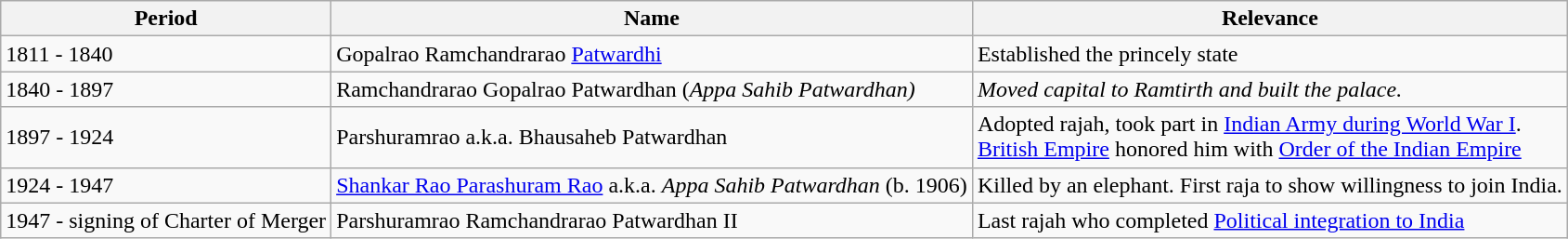<table class="wikitable">
<tr>
<th>Period</th>
<th>Name</th>
<th>Relevance</th>
</tr>
<tr>
<td>1811 - 1840</td>
<td>Gopalrao Ramchandrarao <a href='#'>Patwardhi</a></td>
<td>Established the princely state</td>
</tr>
<tr>
<td>1840 - 1897</td>
<td>Ramchandrarao Gopalrao Patwardhan (<em>Appa Sahib Patwardhan)</em></td>
<td><em>Moved capital to Ramtirth and built the palace.</em></td>
</tr>
<tr>
<td>1897 - 1924</td>
<td>Parshuramrao a.k.a. Bhausaheb Patwardhan</td>
<td>Adopted rajah, took part in <a href='#'>Indian Army during World War I</a>.<br><a href='#'>British Empire</a> honored him with <a href='#'>Order of the Indian Empire</a></td>
</tr>
<tr>
<td>1924 - 1947</td>
<td><a href='#'>Shankar Rao Parashuram Rao</a> a.k.a. <em>Appa Sahib Patwardhan</em> (b. 1906)</td>
<td>Killed by an elephant. First raja to show willingness to join India.</td>
</tr>
<tr>
<td>1947 - signing of Charter of Merger</td>
<td>Parshuramrao Ramchandrarao Patwardhan II</td>
<td>Last rajah who completed <a href='#'>Political integration to India</a></td>
</tr>
</table>
